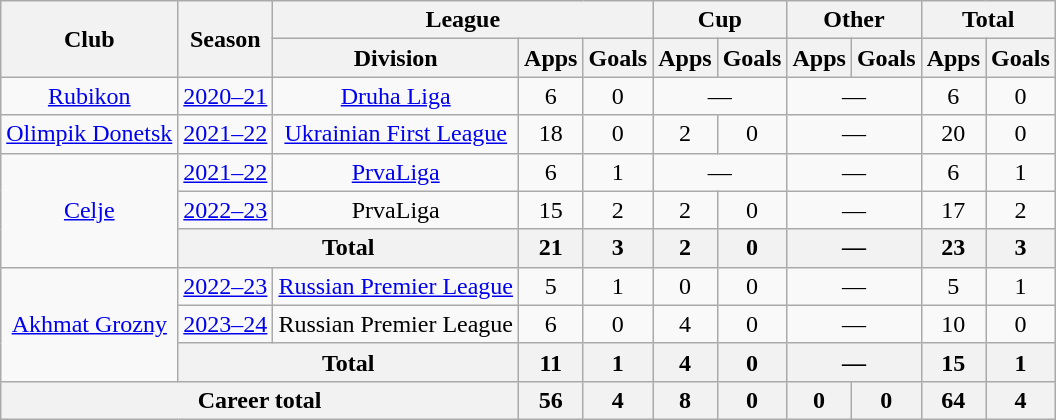<table class="wikitable" style="text-align: center;">
<tr>
<th rowspan=2>Club</th>
<th rowspan=2>Season</th>
<th colspan=3>League</th>
<th colspan=2>Cup</th>
<th colspan=2>Other</th>
<th colspan=2>Total</th>
</tr>
<tr>
<th>Division</th>
<th>Apps</th>
<th>Goals</th>
<th>Apps</th>
<th>Goals</th>
<th>Apps</th>
<th>Goals</th>
<th>Apps</th>
<th>Goals</th>
</tr>
<tr>
<td><a href='#'>Rubikon</a></td>
<td><a href='#'>2020–21</a></td>
<td><a href='#'>Druha Liga</a></td>
<td>6</td>
<td>0</td>
<td colspan="2">—</td>
<td colspan="2">—</td>
<td>6</td>
<td>0</td>
</tr>
<tr>
<td><a href='#'>Olimpik Donetsk</a></td>
<td><a href='#'>2021–22</a></td>
<td><a href='#'>Ukrainian First League</a></td>
<td>18</td>
<td>0</td>
<td>2</td>
<td>0</td>
<td colspan="2">—</td>
<td>20</td>
<td>0</td>
</tr>
<tr>
<td rowspan="3"><a href='#'>Celje</a></td>
<td><a href='#'>2021–22</a></td>
<td><a href='#'>PrvaLiga</a></td>
<td>6</td>
<td>1</td>
<td colspan="2">—</td>
<td colspan="2">—</td>
<td>6</td>
<td>1</td>
</tr>
<tr>
<td><a href='#'>2022–23</a></td>
<td>PrvaLiga</td>
<td>15</td>
<td>2</td>
<td>2</td>
<td>0</td>
<td colspan="2">—</td>
<td>17</td>
<td>2</td>
</tr>
<tr>
<th colspan="2">Total</th>
<th>21</th>
<th>3</th>
<th>2</th>
<th>0</th>
<th colspan="2">—</th>
<th>23</th>
<th>3</th>
</tr>
<tr>
<td rowspan="3"><a href='#'>Akhmat Grozny</a></td>
<td><a href='#'>2022–23</a></td>
<td><a href='#'>Russian Premier League</a></td>
<td>5</td>
<td>1</td>
<td>0</td>
<td>0</td>
<td colspan="2">—</td>
<td>5</td>
<td>1</td>
</tr>
<tr>
<td><a href='#'>2023–24</a></td>
<td>Russian Premier League</td>
<td>6</td>
<td>0</td>
<td>4</td>
<td>0</td>
<td colspan="2">—</td>
<td>10</td>
<td>0</td>
</tr>
<tr>
<th colspan="2">Total</th>
<th>11</th>
<th>1</th>
<th>4</th>
<th>0</th>
<th colspan="2">—</th>
<th>15</th>
<th>1</th>
</tr>
<tr>
<th colspan="3">Career total</th>
<th>56</th>
<th>4</th>
<th>8</th>
<th>0</th>
<th>0</th>
<th>0</th>
<th>64</th>
<th>4</th>
</tr>
</table>
